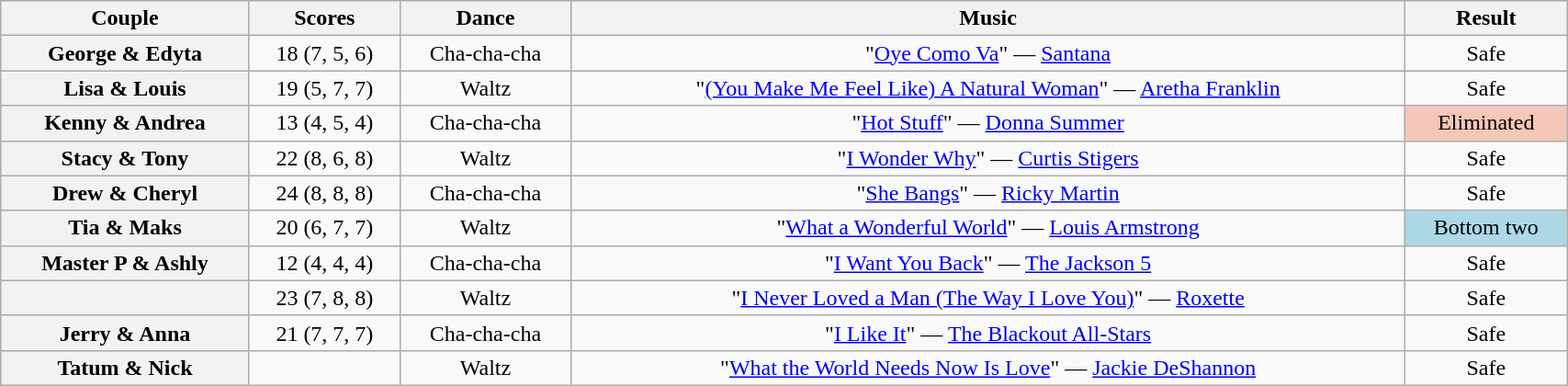<table class="wikitable sortable" style="text-align:center; width:90%">
<tr>
<th scope="col">Couple</th>
<th scope="col">Scores</th>
<th scope="col" class="unsortable">Dance</th>
<th scope="col" class="unsortable">Music</th>
<th scope="col" class="unsortable">Result</th>
</tr>
<tr>
<th scope="row">George & Edyta</th>
<td>18 (7, 5, 6)</td>
<td>Cha-cha-cha</td>
<td>"<a href='#'>Oye Como Va</a>" — <a href='#'>Santana</a></td>
<td>Safe</td>
</tr>
<tr>
<th scope="row">Lisa & Louis</th>
<td>19 (5, 7, 7)</td>
<td>Waltz</td>
<td>"<a href='#'>(You Make Me Feel Like) A Natural Woman</a>" — <a href='#'>Aretha Franklin</a></td>
<td>Safe</td>
</tr>
<tr>
<th scope="row">Kenny & Andrea</th>
<td>13 (4, 5, 4)</td>
<td>Cha-cha-cha</td>
<td>"<a href='#'>Hot Stuff</a>" — <a href='#'>Donna Summer</a></td>
<td bgcolor=f4c7b8>Eliminated</td>
</tr>
<tr>
<th scope="row">Stacy & Tony</th>
<td>22 (8, 6, 8)</td>
<td>Waltz</td>
<td>"<a href='#'>I Wonder Why</a>" — <a href='#'>Curtis Stigers</a></td>
<td>Safe</td>
</tr>
<tr>
<th scope="row">Drew & Cheryl</th>
<td>24 (8, 8, 8)</td>
<td>Cha-cha-cha</td>
<td>"<a href='#'>She Bangs</a>" — <a href='#'>Ricky Martin</a></td>
<td>Safe</td>
</tr>
<tr>
<th scope="row">Tia & Maks</th>
<td>20 (6, 7, 7)</td>
<td>Waltz</td>
<td>"<a href='#'>What a Wonderful World</a>" — <a href='#'>Louis Armstrong</a></td>
<td bgcolor=lightblue>Bottom two</td>
</tr>
<tr>
<th scope="row">Master P & Ashly</th>
<td>12 (4, 4, 4)</td>
<td>Cha-cha-cha</td>
<td>"<a href='#'>I Want You Back</a>" — <a href='#'>The Jackson 5</a></td>
<td>Safe</td>
</tr>
<tr>
<th scope="row"></th>
<td>23 (7, 8, 8)</td>
<td>Waltz</td>
<td>"<a href='#'>I Never Loved a Man (The Way I Love You)</a>" — <a href='#'>Roxette</a></td>
<td>Safe</td>
</tr>
<tr>
<th scope="row">Jerry & Anna</th>
<td>21 (7, 7, 7)</td>
<td>Cha-cha-cha</td>
<td>"<a href='#'>I Like It</a>" — <a href='#'>The Blackout All-Stars</a></td>
<td>Safe</td>
</tr>
<tr>
<th scope="row">Tatum & Nick</th>
<td></td>
<td>Waltz</td>
<td>"<a href='#'>What the World Needs Now Is Love</a>" — <a href='#'>Jackie DeShannon</a></td>
<td>Safe</td>
</tr>
</table>
